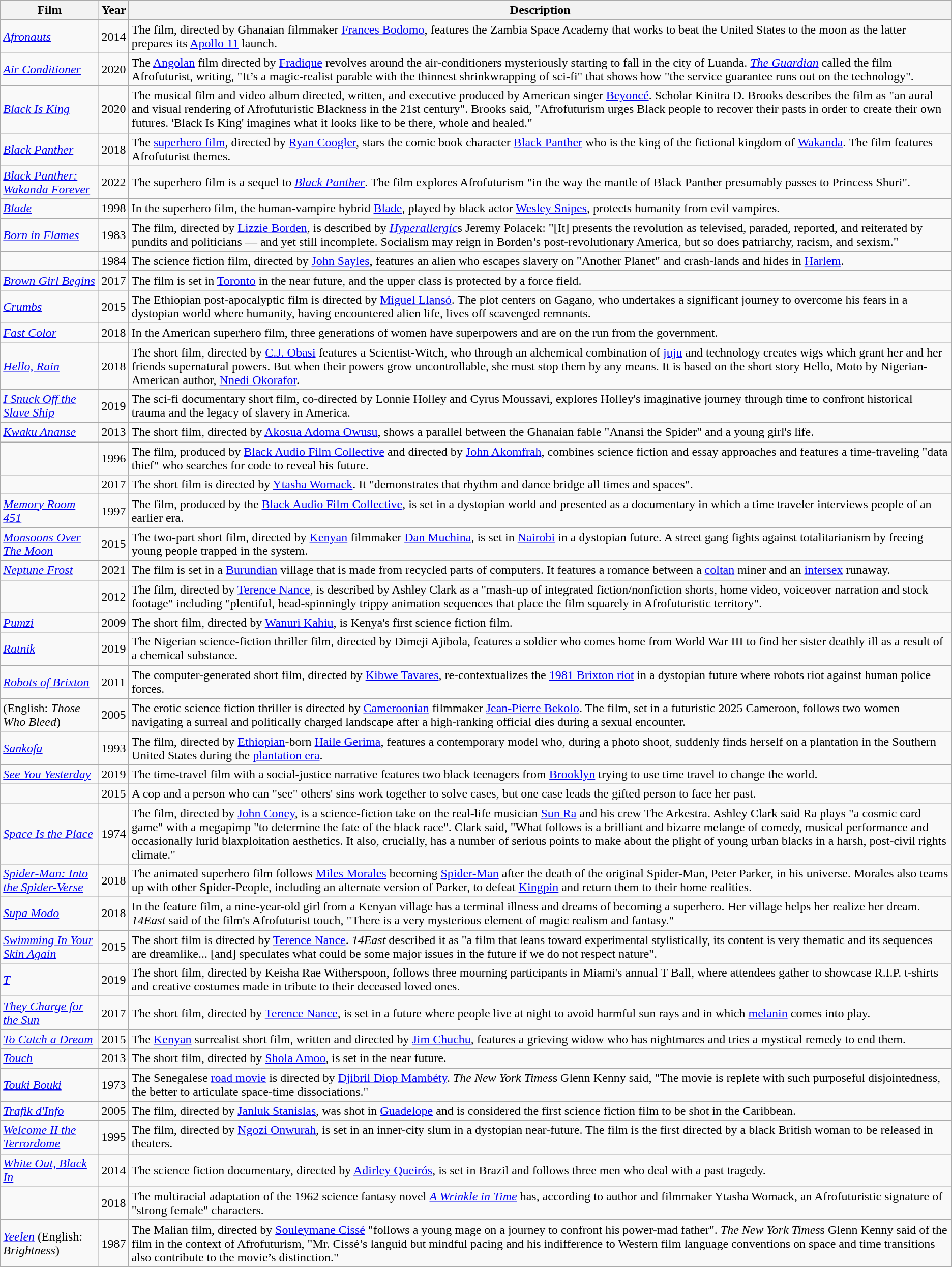<table class="wikitable sortable">
<tr>
<th scope="col">Film</th>
<th scope="col">Year</th>
<th scope="col" class="unsortable" style=white-space:nowrap>Description</th>
</tr>
<tr>
<td><em><a href='#'>Afronauts</a></em></td>
<td>2014</td>
<td>The film, directed by Ghanaian filmmaker <a href='#'>Frances Bodomo</a>, features the Zambia Space Academy that works to beat the United States to the moon as the latter prepares its <a href='#'>Apollo 11</a> launch.</td>
</tr>
<tr>
<td><em><a href='#'>Air Conditioner</a></em></td>
<td>2020</td>
<td>The <a href='#'>Angolan</a> film directed by <a href='#'>Fradique</a> revolves around the air-conditioners mysteriously starting to fall in the city of Luanda. <em><a href='#'>The Guardian</a></em> called the film Afrofuturist, writing, "It’s a magic-realist parable with the thinnest shrinkwrapping of sci-fi" that shows how "the service guarantee runs out on the technology".</td>
</tr>
<tr>
<td><em><a href='#'>Black Is King</a></em></td>
<td>2020</td>
<td>The musical film and video album directed, written, and executive produced by American singer <a href='#'>Beyoncé</a>. Scholar Kinitra D. Brooks describes the film as "an aural and visual rendering of Afrofuturistic Blackness in the 21st century". Brooks said, "Afrofuturism urges Black people to recover their pasts in order to create their own futures. 'Black Is King' imagines what it looks like to be there, whole and healed."</td>
</tr>
<tr>
<td><em><a href='#'>Black Panther</a></em></td>
<td>2018</td>
<td>The <a href='#'>superhero film</a>, directed by <a href='#'>Ryan Coogler</a>, stars the comic book character <a href='#'>Black Panther</a> who is the king of the fictional kingdom of <a href='#'>Wakanda</a>. The film features Afrofuturist themes.</td>
</tr>
<tr>
<td><em><a href='#'>Black Panther: Wakanda Forever</a></em></td>
<td>2022</td>
<td>The superhero film is a sequel to <em><a href='#'>Black Panther</a></em>. The film explores Afrofuturism "in the way the mantle of Black Panther presumably passes to Princess Shuri".</td>
</tr>
<tr>
<td><em><a href='#'>Blade</a></em></td>
<td>1998</td>
<td>In the superhero film, the human-vampire hybrid <a href='#'>Blade</a>, played by black actor <a href='#'>Wesley Snipes</a>, protects humanity from evil vampires.</td>
</tr>
<tr>
<td><em><a href='#'>Born in Flames</a></em></td>
<td>1983</td>
<td>The film, directed by <a href='#'>Lizzie Borden</a>, is described by <em><a href='#'>Hyperallergic</a></em>s Jeremy Polacek: "[It] presents the revolution as televised, paraded, reported, and reiterated by pundits and politicians — and yet still incomplete. Socialism may reign in Borden’s post-revolutionary America, but so does patriarchy, racism, and sexism."</td>
</tr>
<tr>
<td><em></em></td>
<td>1984</td>
<td>The science fiction film, directed by <a href='#'>John Sayles</a>, features an alien who escapes slavery on "Another Planet" and crash-lands and hides in <a href='#'>Harlem</a>.</td>
</tr>
<tr>
<td><em><a href='#'>Brown Girl Begins</a></em></td>
<td>2017</td>
<td>The film is set in <a href='#'>Toronto</a> in the near future, and the upper class is protected by a force field.</td>
</tr>
<tr>
<td><em><a href='#'>Crumbs</a></em></td>
<td>2015</td>
<td>The Ethiopian post-apocalyptic film is directed by <a href='#'>Miguel Llansó</a>. The plot centers on Gagano, who undertakes a significant journey to overcome his fears in a dystopian world where humanity, having encountered alien life, lives off scavenged remnants.</td>
</tr>
<tr>
<td><em><a href='#'>Fast Color</a></em></td>
<td>2018</td>
<td>In the American superhero film, three generations of women have superpowers and are on the run from the government.</td>
</tr>
<tr>
<td><em><a href='#'>Hello, Rain</a></em></td>
<td>2018</td>
<td>The short film, directed by <a href='#'>C.J. Obasi</a> features a Scientist-Witch, who through an alchemical combination of <a href='#'>juju</a> and technology creates wigs which grant her and her friends supernatural powers. But when their powers grow uncontrollable, she must stop them by any means. It is based on the short story Hello, Moto by Nigerian-American author, <a href='#'>Nnedi Okorafor</a>.</td>
</tr>
<tr>
<td><em><a href='#'>I Snuck Off the Slave Ship</a></em></td>
<td>2019</td>
<td>The sci-fi documentary short film, co-directed by Lonnie Holley and Cyrus Moussavi, explores Holley's imaginative journey through time to confront historical trauma and the legacy of slavery in America.</td>
</tr>
<tr>
<td><em><a href='#'>Kwaku Ananse</a></em></td>
<td>2013</td>
<td>The short film, directed by <a href='#'>Akosua Adoma Owusu</a>, shows a parallel between the Ghanaian fable "Anansi the Spider" and a young girl's life.</td>
</tr>
<tr>
<td><em></em></td>
<td>1996</td>
<td>The film, produced by <a href='#'>Black Audio Film Collective</a> and directed by <a href='#'>John Akomfrah</a>, combines science fiction and essay approaches and features a time-traveling "data thief" who searches for code to reveal his future.</td>
</tr>
<tr>
<td><em></em></td>
<td>2017</td>
<td>The short film is directed by <a href='#'>Ytasha Womack</a>. It "demonstrates that rhythm and dance bridge all times and spaces".</td>
</tr>
<tr>
<td><em><a href='#'>Memory Room 451</a></em></td>
<td>1997</td>
<td>The film, produced by the <a href='#'>Black Audio Film Collective</a>, is set in a dystopian world and presented as a documentary in which a time traveler interviews people of an earlier era.</td>
</tr>
<tr>
<td><em><a href='#'>Monsoons Over The Moon</a></em></td>
<td>2015</td>
<td>The two-part short film, directed by <a href='#'>Kenyan</a> filmmaker <a href='#'>Dan Muchina</a>, is set in <a href='#'>Nairobi</a> in a dystopian future. A street gang fights against totalitarianism by freeing young people trapped in the system.</td>
</tr>
<tr>
<td><em><a href='#'>Neptune Frost</a></em></td>
<td>2021</td>
<td>The film is set in a <a href='#'>Burundian</a> village that is made from recycled parts of computers. It features a romance between a <a href='#'>coltan</a> miner and an <a href='#'>intersex</a> runaway.</td>
</tr>
<tr>
<td><em></em></td>
<td>2012</td>
<td>The film, directed by <a href='#'>Terence Nance</a>, is described by Ashley Clark as a "mash-up of integrated fiction/nonfiction shorts, home video, voiceover narration and stock footage" including "plentiful, head-spinningly trippy animation sequences that place the film squarely in Afrofuturistic territory".</td>
</tr>
<tr>
<td><em><a href='#'>Pumzi</a></em></td>
<td>2009</td>
<td>The short film, directed by <a href='#'>Wanuri Kahiu</a>, is Kenya's first science fiction film.</td>
</tr>
<tr>
<td><em><a href='#'>Ratnik</a></em></td>
<td>2019</td>
<td>The Nigerian science-fiction thriller film, directed by Dimeji Ajibola, features a soldier who comes home from World War III to find her sister deathly ill as a result of a chemical substance.</td>
</tr>
<tr>
<td><em><a href='#'>Robots of Brixton</a></em></td>
<td>2011</td>
<td>The computer-generated short film, directed by <a href='#'>Kibwe Tavares</a>, re-contextualizes the <a href='#'>1981 Brixton riot</a> in a dystopian future where robots riot against human police forces.</td>
</tr>
<tr>
<td><em></em> (English: <em>Those Who Bleed</em>)</td>
<td>2005</td>
<td>The erotic science fiction thriller is directed by <a href='#'>Cameroonian</a> filmmaker <a href='#'>Jean-Pierre Bekolo</a>. The film, set in a futuristic 2025 Cameroon, follows two women navigating a surreal and politically charged landscape after a high-ranking official dies during a sexual encounter.</td>
</tr>
<tr>
<td><em><a href='#'>Sankofa</a></em></td>
<td>1993</td>
<td>The film, directed by <a href='#'>Ethiopian</a>-born <a href='#'>Haile Gerima</a>, features a contemporary model who, during a photo shoot, suddenly finds herself on a plantation in the Southern United States during the <a href='#'>plantation era</a>.</td>
</tr>
<tr>
<td><em><a href='#'>See You Yesterday</a></em></td>
<td>2019</td>
<td>The time-travel film with a social-justice narrative features two black teenagers from <a href='#'>Brooklyn</a> trying to use time travel to change the world.</td>
</tr>
<tr>
<td><em></em></td>
<td>2015</td>
<td>A cop and a person who can "see" others' sins work together to solve cases, but one case leads the gifted person to face her past.</td>
</tr>
<tr>
<td><em><a href='#'>Space Is the Place</a></em></td>
<td>1974</td>
<td>The film, directed by <a href='#'>John Coney</a>, is a science-fiction take on the real-life musician <a href='#'>Sun Ra</a> and his crew The Arkestra. Ashley Clark said Ra plays "a cosmic card game" with a megapimp "to determine the fate of the black race". Clark said, "What follows is a brilliant and bizarre melange of comedy, musical performance and occasionally lurid blaxploitation aesthetics. It also, crucially, has a number of serious points to make about the plight of young urban blacks in a harsh, post-civil rights climate."</td>
</tr>
<tr>
<td><em><a href='#'>Spider-Man: Into the Spider-Verse</a></em></td>
<td>2018</td>
<td>The animated superhero film follows <a href='#'>Miles Morales</a> becoming <a href='#'>Spider-Man</a> after the death of the original Spider-Man, Peter Parker, in his universe. Morales also teams up with other Spider-People, including an alternate version of Parker, to defeat <a href='#'>Kingpin</a> and return them to their home realities.</td>
</tr>
<tr>
<td><em><a href='#'>Supa Modo</a></em></td>
<td>2018</td>
<td>In the feature film, a nine-year-old girl from a Kenyan village has a terminal illness and dreams of becoming a superhero. Her village helps her realize her dream. <em>14East</em> said of the film's Afrofuturist touch, "There is a very mysterious element of magic realism and fantasy."</td>
</tr>
<tr>
<td><em><a href='#'>Swimming In Your Skin Again</a></em></td>
<td>2015</td>
<td>The short film is directed by <a href='#'>Terence Nance</a>. <em>14East</em> described it as "a film that leans toward experimental stylistically, its content is very thematic and its sequences are dreamlike... [and] speculates what could be some major issues in the future if we do not respect nature".</td>
</tr>
<tr>
<td><em><a href='#'>T</a></em></td>
<td>2019</td>
<td>The short film, directed by Keisha Rae Witherspoon, follows three mourning participants in Miami's annual T Ball, where attendees gather to showcase R.I.P. t-shirts and creative costumes made in tribute to their deceased loved ones.</td>
</tr>
<tr>
<td><em><a href='#'>They Charge for the Sun</a></em></td>
<td>2017</td>
<td>The short film, directed by <a href='#'>Terence Nance</a>, is set in a future where people live at night to avoid harmful sun rays and in which <a href='#'>melanin</a> comes into play.</td>
</tr>
<tr>
<td><em><a href='#'>To Catch a Dream</a></em></td>
<td>2015</td>
<td>The <a href='#'>Kenyan</a> surrealist short film, written and directed by <a href='#'>Jim Chuchu</a>, features a grieving widow who has nightmares and tries a mystical remedy to end them.</td>
</tr>
<tr>
<td><em><a href='#'>Touch</a></em></td>
<td>2013</td>
<td>The short film, directed by <a href='#'>Shola Amoo</a>, is set in the near future.</td>
</tr>
<tr>
<td><em><a href='#'>Touki Bouki</a></em></td>
<td>1973</td>
<td>The Senegalese <a href='#'>road movie</a> is directed by <a href='#'>Djibril Diop Mambéty</a>. <em>The New York Times</em>s Glenn Kenny said, "The movie is replete with such purposeful disjointedness, the better to articulate space-time dissociations."</td>
</tr>
<tr>
<td><em><a href='#'>Trafik d'Info</a></em></td>
<td>2005</td>
<td>The film, directed by <a href='#'>Janluk Stanislas</a>, was shot in <a href='#'>Guadelope</a> and is considered the first science fiction film to be shot in the Caribbean.</td>
</tr>
<tr>
<td><em><a href='#'>Welcome II the Terrordome</a></em></td>
<td>1995</td>
<td>The film, directed by <a href='#'>Ngozi Onwurah</a>, is set in an inner-city slum in a dystopian near-future. The film is the first directed by a black British woman to be released in theaters.</td>
</tr>
<tr>
<td><em><a href='#'>White Out, Black In</a></em></td>
<td>2014</td>
<td>The science fiction documentary, directed by <a href='#'>Adirley Queirós</a>, is set in Brazil and follows three men who deal with a past tragedy.</td>
</tr>
<tr>
<td><em></em></td>
<td>2018</td>
<td>The multiracial adaptation of the 1962 science fantasy novel <em><a href='#'>A Wrinkle in Time</a></em> has, according to author and filmmaker Ytasha Womack, an Afrofuturistic signature of "strong female" characters.</td>
</tr>
<tr>
<td><em><a href='#'>Yeelen</a></em> (English: <em>Brightness</em>)</td>
<td>1987</td>
<td>The Malian film, directed by <a href='#'>Souleymane Cissé</a> "follows a young mage on a journey to confront his power-mad father". <em>The New York Times</em>s Glenn Kenny said of the film in the context of Afrofuturism, "Mr. Cissé’s languid but mindful pacing and his indifference to Western film language conventions on space and time transitions also contribute to the movie’s distinction."</td>
</tr>
</table>
